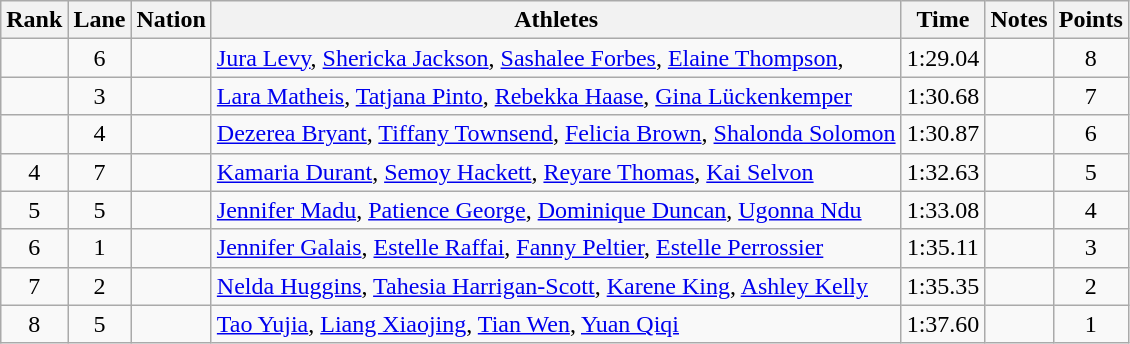<table class="wikitable sortable" style="text-align:center">
<tr>
<th>Rank</th>
<th>Lane</th>
<th>Nation</th>
<th>Athletes</th>
<th>Time</th>
<th>Notes</th>
<th>Points</th>
</tr>
<tr>
<td></td>
<td>6</td>
<td align=left></td>
<td align=left><a href='#'>Jura Levy</a>,  <a href='#'>Shericka Jackson</a>, <a href='#'>Sashalee Forbes</a>, <a href='#'>Elaine Thompson</a>,</td>
<td>1:29.04</td>
<td><strong></strong></td>
<td>8</td>
</tr>
<tr>
<td></td>
<td>3</td>
<td align=left></td>
<td align=left><a href='#'>Lara Matheis</a>, <a href='#'>Tatjana Pinto</a>, <a href='#'>Rebekka Haase</a>, <a href='#'>Gina Lückenkemper</a></td>
<td>1:30.68</td>
<td></td>
<td>7</td>
</tr>
<tr>
<td></td>
<td>4</td>
<td align=left></td>
<td align=left><a href='#'>Dezerea Bryant</a>, <a href='#'>Tiffany Townsend</a>, <a href='#'>Felicia Brown</a>, <a href='#'>Shalonda Solomon</a></td>
<td>1:30.87</td>
<td></td>
<td>6</td>
</tr>
<tr>
<td>4</td>
<td>7</td>
<td align=left></td>
<td align=left><a href='#'>Kamaria Durant</a>, <a href='#'>Semoy Hackett</a>, <a href='#'>Reyare Thomas</a>, <a href='#'>Kai Selvon</a></td>
<td>1:32.63</td>
<td></td>
<td>5</td>
</tr>
<tr>
<td>5</td>
<td>5</td>
<td align=left></td>
<td align=left><a href='#'>Jennifer Madu</a>, <a href='#'>Patience George</a>, <a href='#'>Dominique Duncan</a>, <a href='#'>Ugonna Ndu</a></td>
<td>1:33.08</td>
<td></td>
<td>4</td>
</tr>
<tr>
<td>6</td>
<td>1</td>
<td align=left></td>
<td align=left><a href='#'>Jennifer Galais</a>, <a href='#'>Estelle Raffai</a>, <a href='#'>Fanny Peltier</a>, <a href='#'>Estelle Perrossier</a></td>
<td>1:35.11</td>
<td></td>
<td>3</td>
</tr>
<tr>
<td>7</td>
<td>2</td>
<td align=left></td>
<td align=left><a href='#'>Nelda Huggins</a>, <a href='#'>Tahesia Harrigan-Scott</a>, <a href='#'>Karene King</a>, <a href='#'>Ashley Kelly</a></td>
<td>1:35.35</td>
<td></td>
<td>2</td>
</tr>
<tr>
<td>8</td>
<td>5</td>
<td align=left></td>
<td align=left><a href='#'>Tao Yujia</a>, <a href='#'>Liang Xiaojing</a>, <a href='#'>Tian Wen</a>, <a href='#'>Yuan Qiqi</a></td>
<td>1:37.60</td>
<td></td>
<td>1</td>
</tr>
</table>
